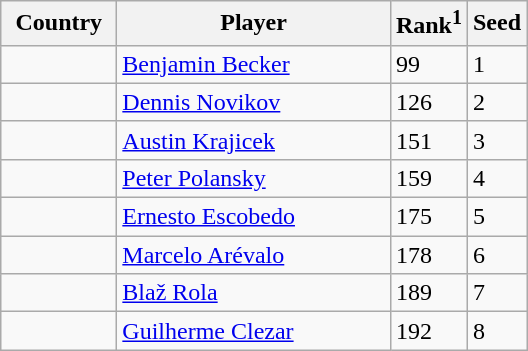<table class="sortable wikitable">
<tr>
<th width="70">Country</th>
<th width="175">Player</th>
<th>Rank<sup>1</sup></th>
<th>Seed</th>
</tr>
<tr>
<td></td>
<td><a href='#'>Benjamin Becker</a></td>
<td>99</td>
<td>1</td>
</tr>
<tr>
<td></td>
<td><a href='#'>Dennis Novikov</a></td>
<td>126</td>
<td>2</td>
</tr>
<tr>
<td></td>
<td><a href='#'>Austin Krajicek</a></td>
<td>151</td>
<td>3</td>
</tr>
<tr>
<td></td>
<td><a href='#'>Peter Polansky</a></td>
<td>159</td>
<td>4</td>
</tr>
<tr>
<td></td>
<td><a href='#'>Ernesto Escobedo</a></td>
<td>175</td>
<td>5</td>
</tr>
<tr>
<td></td>
<td><a href='#'>Marcelo Arévalo</a></td>
<td>178</td>
<td>6</td>
</tr>
<tr>
<td></td>
<td><a href='#'>Blaž Rola</a></td>
<td>189</td>
<td>7</td>
</tr>
<tr>
<td></td>
<td><a href='#'>Guilherme Clezar</a></td>
<td>192</td>
<td>8</td>
</tr>
</table>
